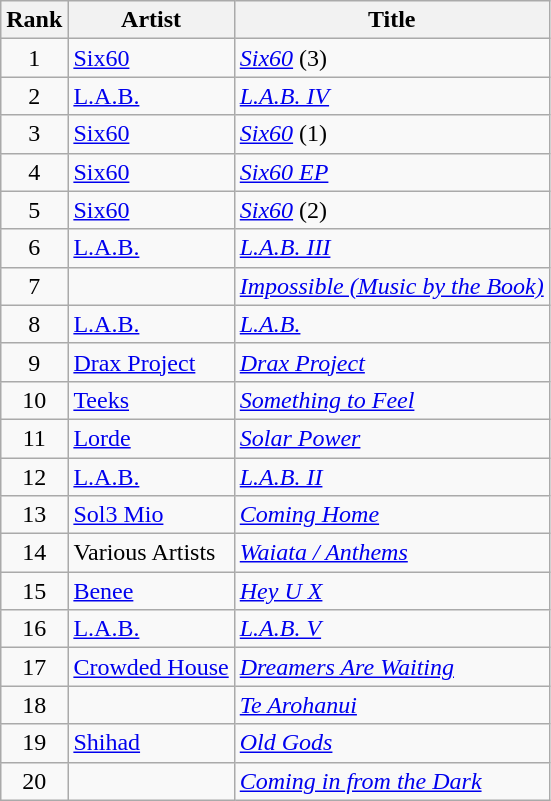<table class="wikitable sortable">
<tr>
<th>Rank</th>
<th>Artist</th>
<th>Title</th>
</tr>
<tr>
<td align="center">1</td>
<td><a href='#'>Six60</a></td>
<td><em><a href='#'>Six60</a></em> (3)</td>
</tr>
<tr>
<td align="center">2</td>
<td><a href='#'>L.A.B.</a></td>
<td><em><a href='#'>L.A.B. IV</a></em></td>
</tr>
<tr>
<td align="center">3</td>
<td><a href='#'>Six60</a></td>
<td><em><a href='#'>Six60</a></em> (1)</td>
</tr>
<tr>
<td align="center">4</td>
<td><a href='#'>Six60</a></td>
<td><em><a href='#'>Six60 EP</a></em></td>
</tr>
<tr>
<td align="center">5</td>
<td><a href='#'>Six60</a></td>
<td><em><a href='#'>Six60</a></em> (2)</td>
</tr>
<tr>
<td align="center">6</td>
<td><a href='#'>L.A.B.</a></td>
<td><em><a href='#'>L.A.B. III</a></em></td>
</tr>
<tr>
<td align="center">7</td>
<td></td>
<td><em><a href='#'>Impossible (Music by the Book)</a></em></td>
</tr>
<tr>
<td align="center">8</td>
<td><a href='#'>L.A.B.</a></td>
<td><em><a href='#'>L.A.B.</a></em></td>
</tr>
<tr>
<td align="center">9</td>
<td><a href='#'>Drax Project</a></td>
<td><em><a href='#'>Drax Project</a></em></td>
</tr>
<tr>
<td align="center">10</td>
<td><a href='#'>Teeks</a></td>
<td><em><a href='#'>Something to Feel</a></em></td>
</tr>
<tr>
<td align="center">11</td>
<td><a href='#'>Lorde</a></td>
<td><em><a href='#'>Solar Power</a></em></td>
</tr>
<tr>
<td align="center">12</td>
<td><a href='#'>L.A.B.</a></td>
<td><em><a href='#'>L.A.B. II</a></em></td>
</tr>
<tr>
<td align="center">13</td>
<td><a href='#'>Sol3 Mio</a></td>
<td><em><a href='#'>Coming Home</a></em></td>
</tr>
<tr>
<td align="center">14</td>
<td>Various Artists</td>
<td><em><a href='#'>Waiata / Anthems</a></em></td>
</tr>
<tr>
<td align="center">15</td>
<td><a href='#'>Benee</a></td>
<td><em><a href='#'>Hey U X</a></em></td>
</tr>
<tr>
<td align="center">16</td>
<td><a href='#'>L.A.B.</a></td>
<td><em><a href='#'>L.A.B. V</a></em></td>
</tr>
<tr>
<td align="center">17</td>
<td><a href='#'>Crowded House</a></td>
<td><em><a href='#'>Dreamers Are Waiting</a></em></td>
</tr>
<tr>
<td align="center">18</td>
<td></td>
<td><em><a href='#'>Te Arohanui</a></em></td>
</tr>
<tr>
<td align="center">19</td>
<td><a href='#'>Shihad</a></td>
<td><em><a href='#'>Old Gods</a></em></td>
</tr>
<tr>
<td align="center">20</td>
<td></td>
<td><em><a href='#'>Coming in from the Dark</a></em></td>
</tr>
</table>
